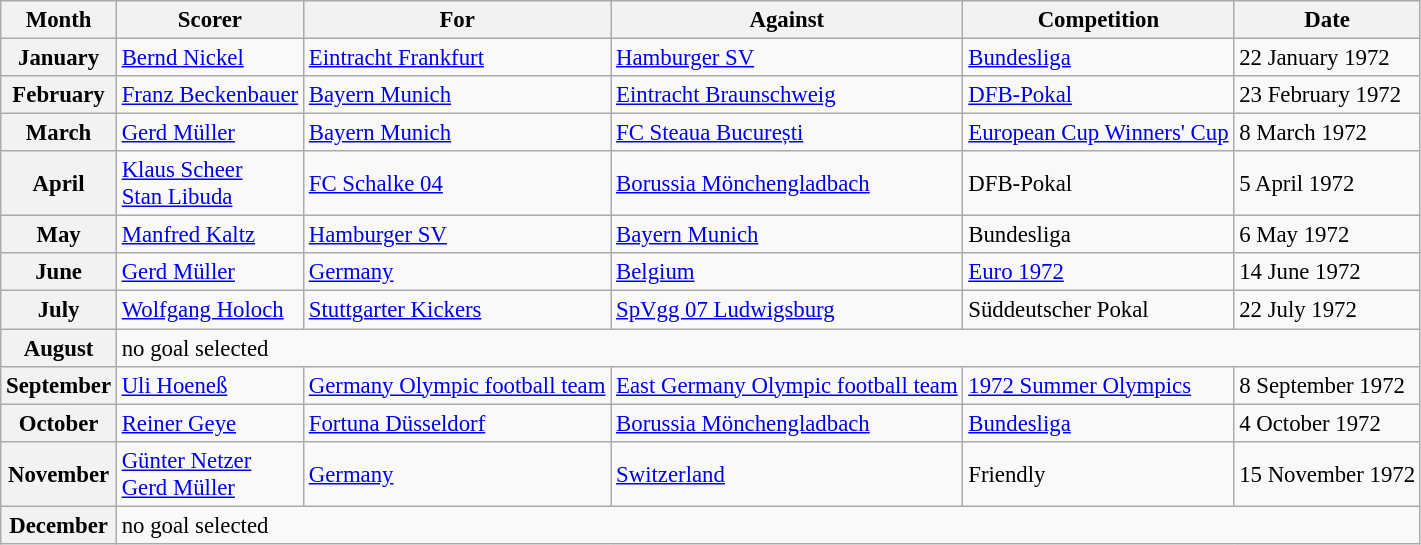<table class="wikitable" style="font-size: 95%;">
<tr>
<th>Month</th>
<th>Scorer</th>
<th>For</th>
<th>Against</th>
<th>Competition</th>
<th>Date</th>
</tr>
<tr>
<th>January</th>
<td><a href='#'>Bernd Nickel</a></td>
<td><a href='#'>Eintracht Frankfurt</a></td>
<td><a href='#'>Hamburger SV</a></td>
<td><a href='#'>Bundesliga</a></td>
<td>22 January 1972</td>
</tr>
<tr>
<th>February</th>
<td><a href='#'>Franz Beckenbauer</a></td>
<td><a href='#'>Bayern Munich</a></td>
<td><a href='#'>Eintracht Braunschweig</a></td>
<td><a href='#'>DFB-Pokal</a></td>
<td>23 February 1972</td>
</tr>
<tr>
<th>March</th>
<td><a href='#'>Gerd Müller</a></td>
<td><a href='#'>Bayern Munich</a></td>
<td><a href='#'>FC Steaua București</a></td>
<td><a href='#'>European Cup Winners' Cup</a></td>
<td>8 March 1972</td>
</tr>
<tr>
<th>April</th>
<td><a href='#'>Klaus Scheer</a><br><a href='#'>Stan Libuda</a></td>
<td><a href='#'>FC Schalke 04</a></td>
<td><a href='#'>Borussia Mönchengladbach</a></td>
<td>DFB-Pokal</td>
<td>5 April 1972</td>
</tr>
<tr>
<th>May</th>
<td><a href='#'>Manfred Kaltz</a></td>
<td><a href='#'>Hamburger SV</a></td>
<td><a href='#'>Bayern Munich</a></td>
<td>Bundesliga</td>
<td>6 May 1972</td>
</tr>
<tr>
<th>June</th>
<td><a href='#'>Gerd Müller</a></td>
<td><a href='#'>Germany</a></td>
<td><a href='#'>Belgium</a></td>
<td><a href='#'>Euro 1972</a></td>
<td>14 June 1972</td>
</tr>
<tr>
<th>July</th>
<td><a href='#'>Wolfgang Holoch</a></td>
<td><a href='#'>Stuttgarter Kickers</a></td>
<td><a href='#'>SpVgg 07 Ludwigsburg</a></td>
<td>Süddeutscher Pokal</td>
<td>22 July 1972</td>
</tr>
<tr>
<th>August</th>
<td colspan="5">no goal selected</td>
</tr>
<tr>
<th>September</th>
<td><a href='#'>Uli Hoeneß</a></td>
<td><a href='#'>Germany Olympic football team</a></td>
<td><a href='#'>East Germany Olympic football team</a></td>
<td><a href='#'>1972 Summer Olympics</a></td>
<td>8 September 1972</td>
</tr>
<tr>
<th>October</th>
<td><a href='#'>Reiner Geye</a></td>
<td><a href='#'>Fortuna Düsseldorf</a></td>
<td><a href='#'>Borussia Mönchengladbach</a></td>
<td><a href='#'>Bundesliga</a></td>
<td>4 October 1972</td>
</tr>
<tr -style="font-weight: bold;">
<th>November</th>
<td><a href='#'>Günter Netzer</a><br><a href='#'>Gerd Müller</a></td>
<td><a href='#'>Germany</a></td>
<td><a href='#'>Switzerland</a></td>
<td>Friendly</td>
<td>15 November 1972</td>
</tr>
<tr>
<th>December</th>
<td colspan="5">no goal selected</td>
</tr>
</table>
